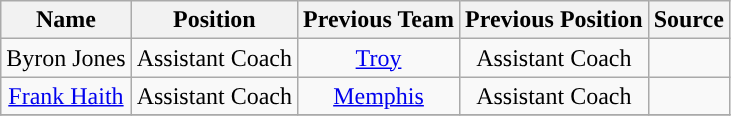<table class="wikitable">
<tr>
<th style="text-align:center; ">Name</th>
<th style="text-align:center; ">Position</th>
<th style="text-align:center; ">Previous Team</th>
<th style="text-align:center; ">Previous Position</th>
<th style="text-align:center; ">Source</th>
</tr>
<tr align=center>
<td>Byron Jones</td>
<td>Assistant Coach</td>
<td><a href='#'>Troy</a></td>
<td>Assistant Coach</td>
<td></td>
</tr>
<tr align=center>
<td><a href='#'>Frank Haith</a></td>
<td>Assistant Coach</td>
<td><a href='#'>Memphis</a></td>
<td>Assistant Coach</td>
<td></td>
</tr>
<tr>
</tr>
</table>
